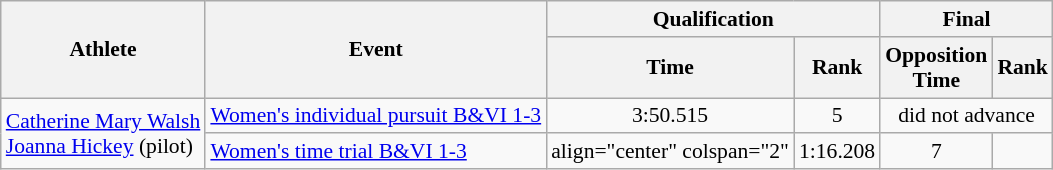<table class=wikitable style="font-size:90%">
<tr>
<th rowspan="2">Athlete</th>
<th rowspan="2">Event</th>
<th colspan="2">Qualification</th>
<th colspan="2">Final</th>
</tr>
<tr>
<th>Time</th>
<th>Rank</th>
<th>Opposition<br>Time</th>
<th>Rank</th>
</tr>
<tr>
<td rowspan="2"><a href='#'>Catherine Mary Walsh</a><br> <a href='#'>Joanna Hickey</a> (pilot)</td>
<td><a href='#'>Women's individual pursuit B&VI 1-3</a></td>
<td align="center">3:50.515</td>
<td align="center">5</td>
<td align="center" colspan="2">did not advance</td>
</tr>
<tr>
<td><a href='#'>Women's time trial B&VI 1-3</a></td>
<td>align="center" colspan="2" </td>
<td align="center">1:16.208</td>
<td align="center">7</td>
</tr>
</table>
